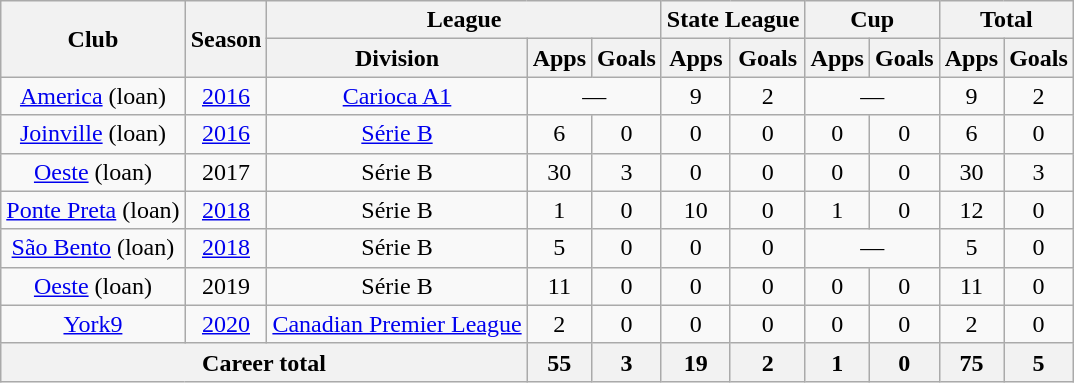<table class="wikitable" style="text-align: center;">
<tr>
<th rowspan="2">Club</th>
<th rowspan="2">Season</th>
<th colspan="3">League</th>
<th colspan="2">State League</th>
<th colspan="2">Cup</th>
<th colspan="2">Total</th>
</tr>
<tr>
<th>Division</th>
<th>Apps</th>
<th>Goals</th>
<th>Apps</th>
<th>Goals</th>
<th>Apps</th>
<th>Goals</th>
<th>Apps</th>
<th>Goals</th>
</tr>
<tr>
<td rowspan="1"><a href='#'>America</a> (loan)</td>
<td><a href='#'>2016</a></td>
<td><a href='#'>Carioca A1</a></td>
<td colspan="2">—</td>
<td>9</td>
<td>2</td>
<td colspan="2">—</td>
<td>9</td>
<td>2</td>
</tr>
<tr>
<td rowspan="1"><a href='#'>Joinville</a> (loan)</td>
<td><a href='#'>2016</a></td>
<td><a href='#'>Série B</a></td>
<td>6</td>
<td>0</td>
<td>0</td>
<td>0</td>
<td>0</td>
<td>0</td>
<td>6</td>
<td>0</td>
</tr>
<tr>
<td rowspan="1"><a href='#'>Oeste</a> (loan)</td>
<td>2017</td>
<td>Série B</td>
<td>30</td>
<td>3</td>
<td>0</td>
<td>0</td>
<td>0</td>
<td>0</td>
<td>30</td>
<td>3</td>
</tr>
<tr>
<td rowspan="1"><a href='#'>Ponte Preta</a> (loan)</td>
<td><a href='#'>2018</a></td>
<td>Série B</td>
<td>1</td>
<td>0</td>
<td>10</td>
<td>0</td>
<td>1</td>
<td>0</td>
<td>12</td>
<td>0</td>
</tr>
<tr>
<td rowspan="1"><a href='#'>São Bento</a> (loan)</td>
<td><a href='#'>2018</a></td>
<td>Série B</td>
<td>5</td>
<td>0</td>
<td>0</td>
<td>0</td>
<td colspan="2">—</td>
<td>5</td>
<td>0</td>
</tr>
<tr>
<td rowspan="1"><a href='#'>Oeste</a> (loan)</td>
<td>2019</td>
<td>Série B</td>
<td>11</td>
<td>0</td>
<td>0</td>
<td>0</td>
<td>0</td>
<td>0</td>
<td>11</td>
<td>0</td>
</tr>
<tr>
<td><a href='#'>York9</a></td>
<td><a href='#'>2020</a></td>
<td><a href='#'>Canadian Premier League</a></td>
<td>2</td>
<td>0</td>
<td>0</td>
<td>0</td>
<td>0</td>
<td>0</td>
<td>2</td>
<td>0</td>
</tr>
<tr>
<th colspan="3">Career total</th>
<th>55</th>
<th>3</th>
<th>19</th>
<th>2</th>
<th>1</th>
<th>0</th>
<th>75</th>
<th>5</th>
</tr>
</table>
